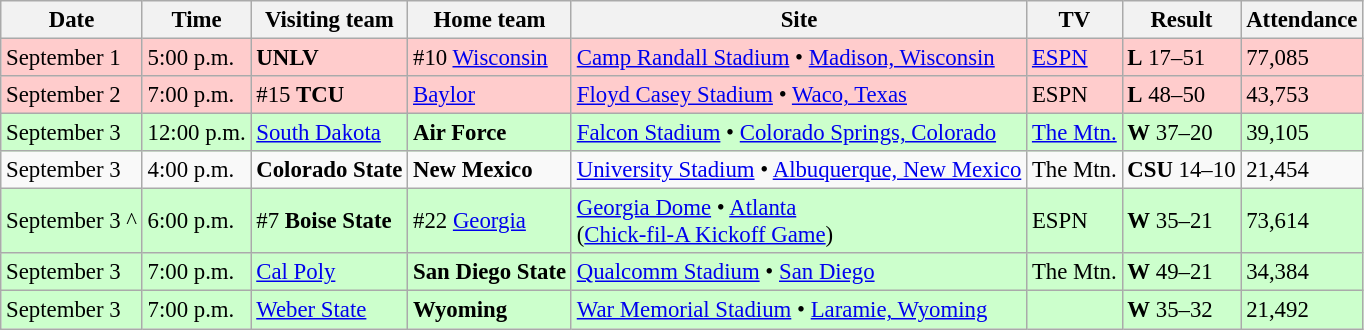<table class="wikitable" style="font-size:95%;">
<tr>
<th>Date</th>
<th>Time</th>
<th>Visiting team</th>
<th>Home team</th>
<th>Site</th>
<th>TV</th>
<th>Result</th>
<th>Attendance</th>
</tr>
<tr style="background:#fcc;">
<td>September 1</td>
<td>5:00 p.m.</td>
<td><strong>UNLV</strong></td>
<td>#10 <a href='#'>Wisconsin</a></td>
<td><a href='#'>Camp Randall Stadium</a> • <a href='#'>Madison, Wisconsin</a></td>
<td><a href='#'>ESPN</a></td>
<td><strong>L</strong> 17–51</td>
<td>77,085</td>
</tr>
<tr style="background:#fcc;">
<td>September 2</td>
<td>7:00 p.m.</td>
<td>#15 <strong>TCU</strong></td>
<td><a href='#'>Baylor</a></td>
<td><a href='#'>Floyd Casey Stadium</a> • <a href='#'>Waco, Texas</a></td>
<td>ESPN</td>
<td><strong>L</strong> 48–50</td>
<td>43,753</td>
</tr>
<tr style="background:#cfc;">
<td>September 3</td>
<td>12:00 p.m.</td>
<td><a href='#'>South Dakota</a></td>
<td><strong>Air Force</strong></td>
<td><a href='#'>Falcon Stadium</a> • <a href='#'>Colorado Springs, Colorado</a></td>
<td><a href='#'>The Mtn.</a></td>
<td><strong>W</strong> 37–20</td>
<td>39,105</td>
</tr>
<tr style=>
<td>September 3</td>
<td>4:00 p.m.</td>
<td><strong>Colorado State</strong></td>
<td><strong>New Mexico</strong></td>
<td><a href='#'>University Stadium</a> • <a href='#'>Albuquerque, New Mexico</a></td>
<td>The Mtn.</td>
<td><strong>CSU</strong> 14–10</td>
<td>21,454</td>
</tr>
<tr style="background:#cfc;">
<td>September 3 ^</td>
<td>6:00 p.m.</td>
<td>#7 <strong>Boise State</strong></td>
<td>#22 <a href='#'>Georgia</a></td>
<td><a href='#'>Georgia Dome</a> • <a href='#'>Atlanta</a><br>(<a href='#'>Chick-fil-A Kickoff Game</a>)</td>
<td>ESPN</td>
<td><strong>W</strong> 35–21</td>
<td>73,614</td>
</tr>
<tr style="background:#cfc;">
<td>September 3</td>
<td>7:00 p.m.</td>
<td><a href='#'>Cal Poly</a></td>
<td><strong>San Diego State</strong></td>
<td><a href='#'>Qualcomm Stadium</a> • <a href='#'>San Diego</a></td>
<td>The Mtn.</td>
<td><strong>W</strong> 49–21</td>
<td>34,384</td>
</tr>
<tr style="background:#cfc;">
<td>September 3</td>
<td>7:00 p.m.</td>
<td><a href='#'>Weber State</a></td>
<td><strong>Wyoming</strong></td>
<td><a href='#'>War Memorial Stadium</a> • <a href='#'>Laramie, Wyoming</a></td>
<td></td>
<td><strong>W</strong> 35–32</td>
<td>21,492</td>
</tr>
</table>
